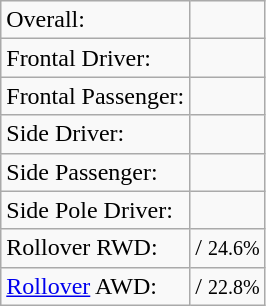<table class="wikitable">
<tr>
<td>Overall:</td>
<td></td>
</tr>
<tr>
<td>Frontal Driver:</td>
<td></td>
</tr>
<tr>
<td>Frontal Passenger:</td>
<td></td>
</tr>
<tr>
<td>Side Driver:</td>
<td></td>
</tr>
<tr>
<td>Side Passenger:</td>
<td></td>
</tr>
<tr>
<td>Side Pole Driver:</td>
<td></td>
</tr>
<tr>
<td>Rollover RWD:</td>
<td> / <small>24.6%</small></td>
</tr>
<tr>
<td><a href='#'>Rollover</a> AWD:</td>
<td> / <small>22.8%</small></td>
</tr>
</table>
